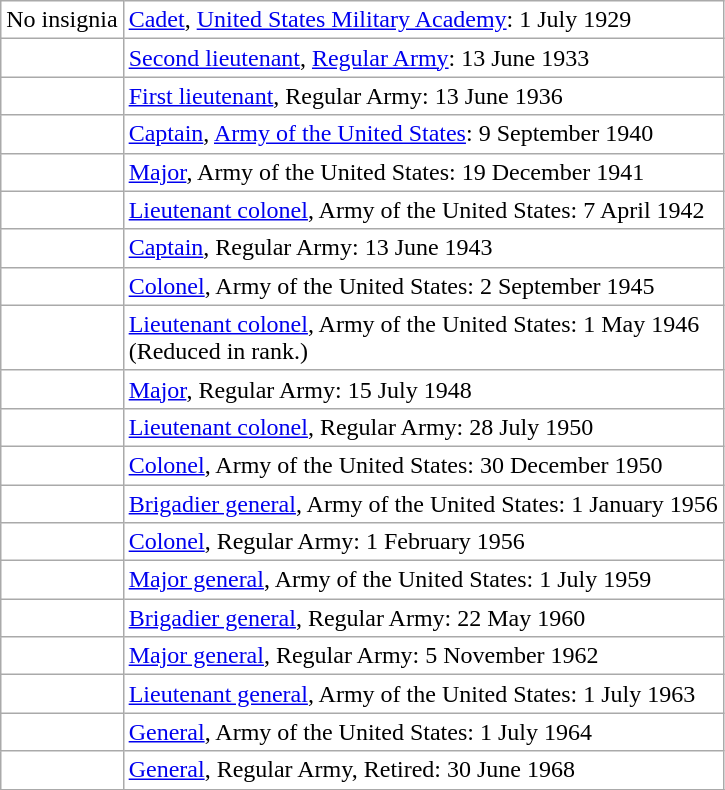<table class="wikitable" style="background:white">
<tr>
<td align="center">No insignia</td>
<td><a href='#'>Cadet</a>, <a href='#'>United States Military Academy</a>: 1 July 1929</td>
</tr>
<tr>
<td align="center"></td>
<td><a href='#'>Second lieutenant</a>, <a href='#'>Regular Army</a>: 13 June 1933</td>
</tr>
<tr>
<td align="center"></td>
<td><a href='#'>First lieutenant</a>, Regular Army: 13 June 1936</td>
</tr>
<tr>
<td align="center"></td>
<td><a href='#'>Captain</a>, <a href='#'>Army of the United States</a>: 9 September 1940</td>
</tr>
<tr>
<td align="center"></td>
<td><a href='#'>Major</a>, Army of the United States: 19 December 1941</td>
</tr>
<tr>
<td align="center"></td>
<td><a href='#'>Lieutenant colonel</a>, Army of the United States: 7 April 1942</td>
</tr>
<tr>
<td align="center"></td>
<td><a href='#'>Captain</a>, Regular Army: 13  June 1943</td>
</tr>
<tr>
<td align="center"></td>
<td><a href='#'>Colonel</a>, Army of the United States: 2 September 1945</td>
</tr>
<tr>
<td align="center"></td>
<td><a href='#'>Lieutenant colonel</a>, Army of the United States: 1 May 1946<br>(Reduced in rank.)</td>
</tr>
<tr>
<td align="center"></td>
<td><a href='#'>Major</a>, Regular Army: 15 July 1948</td>
</tr>
<tr>
<td align="center"></td>
<td><a href='#'>Lieutenant colonel</a>, Regular Army: 28 July 1950</td>
</tr>
<tr>
<td align="center"></td>
<td><a href='#'>Colonel</a>, Army of the United States: 30 December 1950</td>
</tr>
<tr>
<td align="center"></td>
<td><a href='#'>Brigadier general</a>, Army of the United States: 1 January 1956</td>
</tr>
<tr>
<td align="center"></td>
<td><a href='#'>Colonel</a>, Regular Army: 1 February 1956</td>
</tr>
<tr>
<td align="center"></td>
<td><a href='#'>Major general</a>, Army of the United States: 1 July 1959</td>
</tr>
<tr>
<td align="center"></td>
<td><a href='#'>Brigadier general</a>, Regular Army: 22 May 1960</td>
</tr>
<tr>
<td align="center"></td>
<td><a href='#'>Major general</a>, Regular Army: 5 November 1962</td>
</tr>
<tr>
<td align="center"></td>
<td><a href='#'>Lieutenant general</a>, Army of the United States: 1 July 1963</td>
</tr>
<tr>
<td align="center"></td>
<td><a href='#'>General</a>, Army of the United States: 1 July 1964</td>
</tr>
<tr>
<td align="center"></td>
<td><a href='#'>General</a>, Regular Army, Retired: 30 June 1968</td>
</tr>
<tr>
</tr>
</table>
